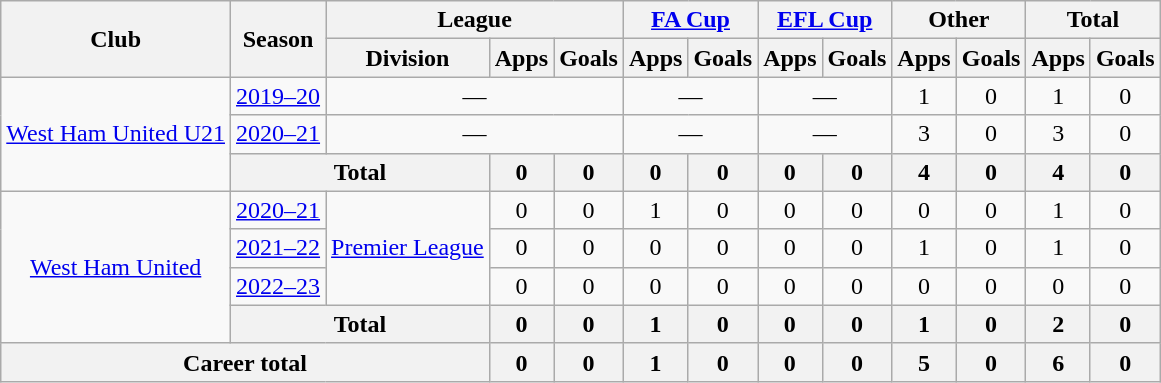<table class="wikitable" style="text-align:center">
<tr>
<th rowspan="2">Club</th>
<th rowspan="2">Season</th>
<th colspan="3">League</th>
<th colspan="2"><a href='#'>FA Cup</a></th>
<th colspan="2"><a href='#'>EFL Cup</a></th>
<th colspan="2">Other</th>
<th colspan="2">Total</th>
</tr>
<tr>
<th>Division</th>
<th>Apps</th>
<th>Goals</th>
<th>Apps</th>
<th>Goals</th>
<th>Apps</th>
<th>Goals</th>
<th>Apps</th>
<th>Goals</th>
<th>Apps</th>
<th>Goals</th>
</tr>
<tr>
<td rowspan="3"><a href='#'>West Ham United U21</a></td>
<td><a href='#'>2019–20</a></td>
<td colspan="3">—</td>
<td colspan="2">—</td>
<td colspan="2">—</td>
<td>1</td>
<td>0</td>
<td>1</td>
<td>0</td>
</tr>
<tr>
<td><a href='#'>2020–21</a></td>
<td colspan="3">—</td>
<td colspan="2">—</td>
<td colspan="2">—</td>
<td>3</td>
<td>0</td>
<td>3</td>
<td>0</td>
</tr>
<tr>
<th colspan="2">Total</th>
<th>0</th>
<th>0</th>
<th>0</th>
<th>0</th>
<th>0</th>
<th>0</th>
<th>4</th>
<th>0</th>
<th>4</th>
<th>0</th>
</tr>
<tr>
<td rowspan="4"><a href='#'>West Ham United</a></td>
<td><a href='#'>2020–21</a></td>
<td rowspan="3"><a href='#'>Premier League</a></td>
<td>0</td>
<td>0</td>
<td>1</td>
<td>0</td>
<td>0</td>
<td>0</td>
<td>0</td>
<td>0</td>
<td>1</td>
<td>0</td>
</tr>
<tr>
<td><a href='#'>2021–22</a></td>
<td>0</td>
<td>0</td>
<td>0</td>
<td>0</td>
<td>0</td>
<td>0</td>
<td>1</td>
<td>0</td>
<td>1</td>
<td>0</td>
</tr>
<tr>
<td><a href='#'>2022–23</a></td>
<td>0</td>
<td>0</td>
<td>0</td>
<td>0</td>
<td>0</td>
<td>0</td>
<td>0</td>
<td>0</td>
<td>0</td>
<td>0</td>
</tr>
<tr>
<th colspan="2">Total</th>
<th>0</th>
<th>0</th>
<th>1</th>
<th>0</th>
<th>0</th>
<th>0</th>
<th>1</th>
<th>0</th>
<th>2</th>
<th>0</th>
</tr>
<tr>
<th colspan="3">Career total</th>
<th>0</th>
<th>0</th>
<th>1</th>
<th>0</th>
<th>0</th>
<th>0</th>
<th>5</th>
<th>0</th>
<th>6</th>
<th>0</th>
</tr>
</table>
